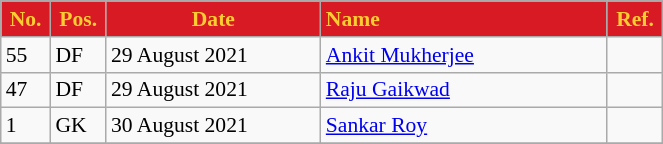<table class="wikitable plainrowheaders sortable" style="text-align:left; font-size:90%; width:35%">
<tr>
<th style="background:#d71a23; color:#ffcd31; text-align:center; width:1%;">No.</th>
<th style="background:#d71a23; color:#ffcd31; text-align:center; width:1%;">Pos.</th>
<th style="background:#d71a23; color:#ffcd31; text-align:center; width:15%;">Date</th>
<th style="background:#d71a23; color:#ffcd31; text-align:left; width:20%;">Name</th>
<th style="background:#d71a23; color:#ffcd31; text-align:center; width:1%;">Ref.</th>
</tr>
<tr>
<td>55</td>
<td>DF</td>
<td>29 August 2021</td>
<td> <a href='#'>Ankit Mukherjee</a></td>
<td></td>
</tr>
<tr>
<td>47</td>
<td>DF</td>
<td>29 August 2021</td>
<td> <a href='#'>Raju Gaikwad</a></td>
<td></td>
</tr>
<tr>
<td>1</td>
<td>GK</td>
<td>30 August 2021</td>
<td> <a href='#'>Sankar Roy</a></td>
<td></td>
</tr>
<tr>
</tr>
</table>
